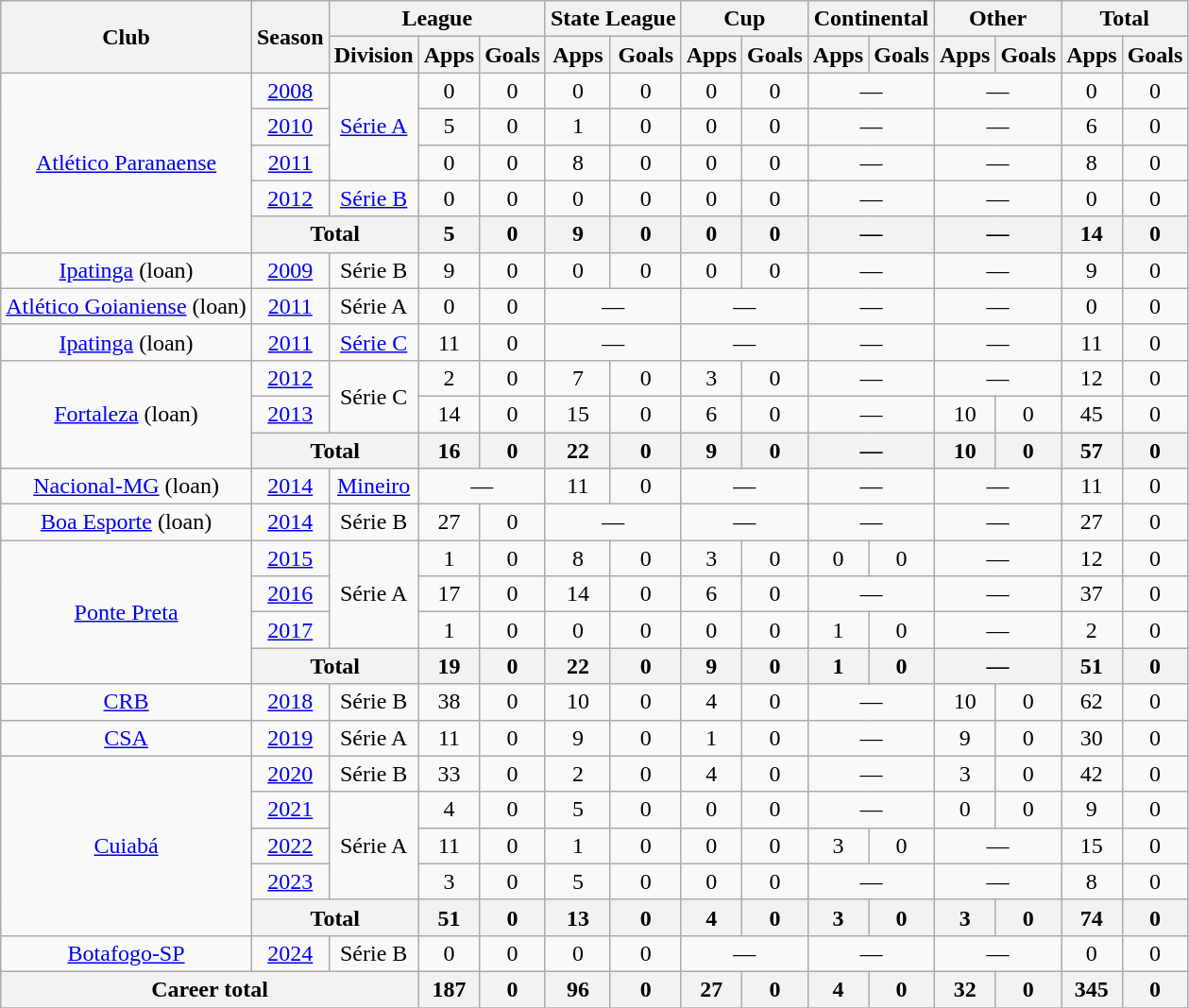<table class="wikitable" style="text-align: center;">
<tr>
<th rowspan="2">Club</th>
<th rowspan="2">Season</th>
<th colspan="3">League</th>
<th colspan="2">State League</th>
<th colspan="2">Cup</th>
<th colspan="2">Continental</th>
<th colspan="2">Other</th>
<th colspan="2">Total</th>
</tr>
<tr>
<th>Division</th>
<th>Apps</th>
<th>Goals</th>
<th>Apps</th>
<th>Goals</th>
<th>Apps</th>
<th>Goals</th>
<th>Apps</th>
<th>Goals</th>
<th>Apps</th>
<th>Goals</th>
<th>Apps</th>
<th>Goals</th>
</tr>
<tr>
<td rowspan="5" valign="center"><a href='#'>Atlético Paranaense</a></td>
<td><a href='#'>2008</a></td>
<td rowspan="3"><a href='#'>Série A</a></td>
<td>0</td>
<td>0</td>
<td>0</td>
<td>0</td>
<td>0</td>
<td>0</td>
<td colspan="2">—</td>
<td colspan="2">—</td>
<td>0</td>
<td>0</td>
</tr>
<tr>
<td><a href='#'>2010</a></td>
<td>5</td>
<td>0</td>
<td>1</td>
<td>0</td>
<td>0</td>
<td>0</td>
<td colspan="2">—</td>
<td colspan="2">—</td>
<td>6</td>
<td>0</td>
</tr>
<tr>
<td><a href='#'>2011</a></td>
<td>0</td>
<td>0</td>
<td>8</td>
<td>0</td>
<td>0</td>
<td>0</td>
<td colspan="2">—</td>
<td colspan="2">—</td>
<td>8</td>
<td>0</td>
</tr>
<tr>
<td><a href='#'>2012</a></td>
<td><a href='#'>Série B</a></td>
<td>0</td>
<td>0</td>
<td>0</td>
<td>0</td>
<td>0</td>
<td>0</td>
<td colspan="2">—</td>
<td colspan="2">—</td>
<td>0</td>
<td>0</td>
</tr>
<tr>
<th colspan="2"><strong>Total</strong></th>
<th>5</th>
<th>0</th>
<th>9</th>
<th>0</th>
<th>0</th>
<th>0</th>
<th colspan="2">—</th>
<th colspan="2">—</th>
<th>14</th>
<th>0</th>
</tr>
<tr>
<td valign="center"><a href='#'>Ipatinga</a> (loan)</td>
<td><a href='#'>2009</a></td>
<td>Série B</td>
<td>9</td>
<td>0</td>
<td>0</td>
<td>0</td>
<td>0</td>
<td>0</td>
<td colspan="2">—</td>
<td colspan="2">—</td>
<td>9</td>
<td>0</td>
</tr>
<tr>
<td valign="center"><a href='#'>Atlético Goianiense</a> (loan)</td>
<td><a href='#'>2011</a></td>
<td>Série A</td>
<td>0</td>
<td>0</td>
<td colspan="2">—</td>
<td colspan="2">—</td>
<td colspan="2">—</td>
<td colspan="2">—</td>
<td>0</td>
<td>0</td>
</tr>
<tr>
<td valign="center"><a href='#'>Ipatinga</a> (loan)</td>
<td><a href='#'>2011</a></td>
<td><a href='#'>Série C</a></td>
<td>11</td>
<td>0</td>
<td colspan="2">—</td>
<td colspan="2">—</td>
<td colspan="2">—</td>
<td colspan="2">—</td>
<td>11</td>
<td>0</td>
</tr>
<tr>
<td rowspan="3" valign="center"><a href='#'>Fortaleza</a> (loan)</td>
<td><a href='#'>2012</a></td>
<td rowspan="2">Série C</td>
<td>2</td>
<td>0</td>
<td>7</td>
<td>0</td>
<td>3</td>
<td>0</td>
<td colspan="2">—</td>
<td colspan="2">—</td>
<td>12</td>
<td>0</td>
</tr>
<tr>
<td><a href='#'>2013</a></td>
<td>14</td>
<td>0</td>
<td>15</td>
<td>0</td>
<td>6</td>
<td>0</td>
<td colspan="2">—</td>
<td>10</td>
<td>0</td>
<td>45</td>
<td>0</td>
</tr>
<tr>
<th colspan="2"><strong>Total</strong></th>
<th>16</th>
<th>0</th>
<th>22</th>
<th>0</th>
<th>9</th>
<th>0</th>
<th colspan="2">—</th>
<th>10</th>
<th>0</th>
<th>57</th>
<th>0</th>
</tr>
<tr>
<td valign="center"><a href='#'>Nacional-MG</a> (loan)</td>
<td><a href='#'>2014</a></td>
<td><a href='#'>Mineiro</a></td>
<td colspan="2">—</td>
<td>11</td>
<td>0</td>
<td colspan="2">—</td>
<td colspan="2">—</td>
<td colspan="2">—</td>
<td>11</td>
<td>0</td>
</tr>
<tr>
<td valign="center"><a href='#'>Boa Esporte</a> (loan)</td>
<td><a href='#'>2014</a></td>
<td>Série B</td>
<td>27</td>
<td>0</td>
<td colspan="2">—</td>
<td colspan="2">—</td>
<td colspan="2">—</td>
<td colspan="2">—</td>
<td>27</td>
<td>0</td>
</tr>
<tr>
<td rowspan="4" valign="center"><a href='#'>Ponte Preta</a></td>
<td><a href='#'>2015</a></td>
<td rowspan="3">Série A</td>
<td>1</td>
<td>0</td>
<td>8</td>
<td>0</td>
<td>3</td>
<td>0</td>
<td>0</td>
<td>0</td>
<td colspan="2">—</td>
<td>12</td>
<td>0</td>
</tr>
<tr>
<td><a href='#'>2016</a></td>
<td>17</td>
<td>0</td>
<td>14</td>
<td>0</td>
<td>6</td>
<td>0</td>
<td colspan="2">—</td>
<td colspan="2">—</td>
<td>37</td>
<td>0</td>
</tr>
<tr>
<td><a href='#'>2017</a></td>
<td>1</td>
<td>0</td>
<td>0</td>
<td>0</td>
<td>0</td>
<td>0</td>
<td>1</td>
<td>0</td>
<td colspan="2">—</td>
<td>2</td>
<td>0</td>
</tr>
<tr>
<th colspan="2"><strong>Total</strong></th>
<th>19</th>
<th>0</th>
<th>22</th>
<th>0</th>
<th>9</th>
<th>0</th>
<th>1</th>
<th>0</th>
<th colspan="2">—</th>
<th>51</th>
<th>0</th>
</tr>
<tr>
<td valign="center"><a href='#'>CRB</a></td>
<td><a href='#'>2018</a></td>
<td>Série B</td>
<td>38</td>
<td>0</td>
<td>10</td>
<td>0</td>
<td>4</td>
<td>0</td>
<td colspan="2">—</td>
<td>10</td>
<td>0</td>
<td>62</td>
<td>0</td>
</tr>
<tr>
<td valign="center"><a href='#'>CSA</a></td>
<td><a href='#'>2019</a></td>
<td>Série A</td>
<td>11</td>
<td>0</td>
<td>9</td>
<td>0</td>
<td>1</td>
<td>0</td>
<td colspan="2">—</td>
<td>9</td>
<td>0</td>
<td>30</td>
<td>0</td>
</tr>
<tr>
<td rowspan="5" valign="center"><a href='#'>Cuiabá</a></td>
<td><a href='#'>2020</a></td>
<td>Série B</td>
<td>33</td>
<td>0</td>
<td>2</td>
<td>0</td>
<td>4</td>
<td>0</td>
<td colspan="2">—</td>
<td>3</td>
<td>0</td>
<td>42</td>
<td>0</td>
</tr>
<tr>
<td><a href='#'>2021</a></td>
<td rowspan="3">Série A</td>
<td>4</td>
<td>0</td>
<td>5</td>
<td>0</td>
<td>0</td>
<td>0</td>
<td colspan="2">—</td>
<td>0</td>
<td>0</td>
<td>9</td>
<td>0</td>
</tr>
<tr>
<td><a href='#'>2022</a></td>
<td>11</td>
<td>0</td>
<td>1</td>
<td>0</td>
<td>0</td>
<td>0</td>
<td>3</td>
<td>0</td>
<td colspan="2">—</td>
<td>15</td>
<td>0</td>
</tr>
<tr>
<td><a href='#'>2023</a></td>
<td>3</td>
<td>0</td>
<td>5</td>
<td>0</td>
<td>0</td>
<td>0</td>
<td colspan="2">—</td>
<td colspan="2">—</td>
<td>8</td>
<td>0</td>
</tr>
<tr>
<th colspan="2"><strong>Total</strong></th>
<th>51</th>
<th>0</th>
<th>13</th>
<th>0</th>
<th>4</th>
<th>0</th>
<th>3</th>
<th>0</th>
<th>3</th>
<th>0</th>
<th>74</th>
<th>0</th>
</tr>
<tr>
<td valign="center"><a href='#'>Botafogo-SP</a></td>
<td><a href='#'>2024</a></td>
<td>Série B</td>
<td>0</td>
<td>0</td>
<td>0</td>
<td>0</td>
<td colspan="2">—</td>
<td colspan="2">—</td>
<td colspan="2">—</td>
<td>0</td>
<td>0</td>
</tr>
<tr>
<th colspan="3"><strong>Career total</strong></th>
<th>187</th>
<th>0</th>
<th>96</th>
<th>0</th>
<th>27</th>
<th>0</th>
<th>4</th>
<th>0</th>
<th>32</th>
<th>0</th>
<th>345</th>
<th>0</th>
</tr>
<tr>
</tr>
</table>
